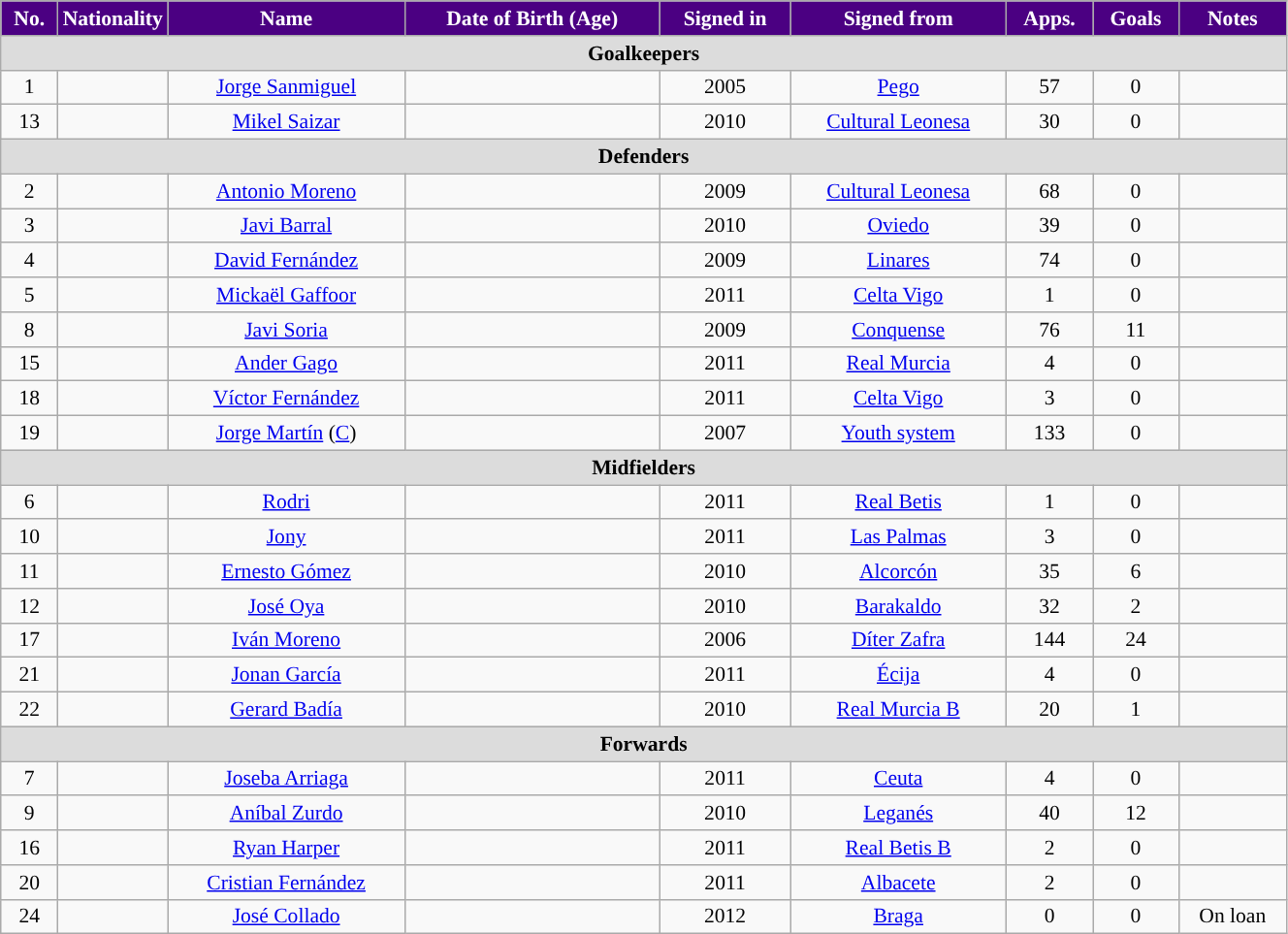<table class="wikitable"  style="text-align:center; font-size:90%; width:70%;">
<tr>
<th style="background:#4B0082; color:white;">No.</th>
<th style="background:#4B0082; color:white;" width=55;>Nationality</th>
<th style="background:#4B0082; color:white;">Name</th>
<th style="background:#4B0082; color:white;">Date of Birth (Age)</th>
<th style="background:#4B0082; color:white;">Signed in</th>
<th style="background:#4B0082; color:white;">Signed from</th>
<th style="background:#4B0082; color:white;">Apps.</th>
<th style="background:#4B0082; color:white;">Goals</th>
<th style="background:#4B0082; color:white;">Notes</th>
</tr>
<tr>
<th colspan="9" style="background:#DCDCDC;">Goalkeepers</th>
</tr>
<tr>
<td>1</td>
<td></td>
<td><a href='#'>Jorge Sanmiguel</a></td>
<td></td>
<td>2005</td>
<td><a href='#'>Pego</a></td>
<td>57</td>
<td>0</td>
<td></td>
</tr>
<tr>
<td>13</td>
<td></td>
<td><a href='#'>Mikel Saizar</a></td>
<td></td>
<td>2010</td>
<td><a href='#'>Cultural Leonesa</a></td>
<td>30</td>
<td>0</td>
<td></td>
</tr>
<tr>
<th colspan="9" style="background:#DCDCDC;">Defenders</th>
</tr>
<tr>
<td>2</td>
<td></td>
<td><a href='#'>Antonio Moreno</a></td>
<td></td>
<td>2009</td>
<td><a href='#'>Cultural Leonesa</a></td>
<td>68</td>
<td>0</td>
<td></td>
</tr>
<tr>
<td>3</td>
<td></td>
<td><a href='#'>Javi Barral</a></td>
<td></td>
<td>2010</td>
<td><a href='#'>Oviedo</a></td>
<td>39</td>
<td>0</td>
<td></td>
</tr>
<tr>
<td>4</td>
<td></td>
<td><a href='#'>David Fernández</a></td>
<td></td>
<td>2009</td>
<td><a href='#'>Linares</a></td>
<td>74</td>
<td>0</td>
<td></td>
</tr>
<tr>
<td>5</td>
<td></td>
<td><a href='#'>Mickaël Gaffoor</a></td>
<td></td>
<td>2011</td>
<td><a href='#'>Celta Vigo</a></td>
<td>1</td>
<td>0</td>
<td></td>
</tr>
<tr>
<td>8</td>
<td></td>
<td><a href='#'>Javi Soria</a></td>
<td></td>
<td>2009</td>
<td><a href='#'>Conquense</a></td>
<td>76</td>
<td>11</td>
<td></td>
</tr>
<tr>
<td>15</td>
<td></td>
<td><a href='#'>Ander Gago</a></td>
<td></td>
<td>2011</td>
<td><a href='#'>Real Murcia</a></td>
<td>4</td>
<td>0</td>
<td></td>
</tr>
<tr>
<td>18</td>
<td></td>
<td><a href='#'>Víctor Fernández</a></td>
<td></td>
<td>2011</td>
<td><a href='#'>Celta Vigo</a></td>
<td>3</td>
<td>0</td>
<td></td>
</tr>
<tr>
<td>19</td>
<td></td>
<td><a href='#'>Jorge Martín</a> (<a href='#'>C</a>)</td>
<td></td>
<td>2007</td>
<td><a href='#'>Youth system</a></td>
<td>133</td>
<td>0</td>
<td></td>
</tr>
<tr>
<th colspan="9" style="background:#DCDCDC;">Midfielders</th>
</tr>
<tr>
<td>6</td>
<td></td>
<td><a href='#'>Rodri</a></td>
<td></td>
<td>2011</td>
<td><a href='#'>Real Betis</a></td>
<td>1</td>
<td>0</td>
<td></td>
</tr>
<tr>
<td>10</td>
<td></td>
<td><a href='#'>Jony</a></td>
<td></td>
<td>2011</td>
<td><a href='#'>Las Palmas</a></td>
<td>3</td>
<td>0</td>
<td></td>
</tr>
<tr>
<td>11</td>
<td></td>
<td><a href='#'>Ernesto Gómez</a></td>
<td></td>
<td>2010</td>
<td><a href='#'>Alcorcón</a></td>
<td>35</td>
<td>6</td>
<td></td>
</tr>
<tr>
<td>12</td>
<td></td>
<td><a href='#'>José Oya</a></td>
<td></td>
<td>2010</td>
<td><a href='#'>Barakaldo</a></td>
<td>32</td>
<td>2</td>
<td></td>
</tr>
<tr>
<td>17</td>
<td></td>
<td><a href='#'>Iván Moreno</a></td>
<td></td>
<td>2006</td>
<td><a href='#'>Díter Zafra</a></td>
<td>144</td>
<td>24</td>
<td></td>
</tr>
<tr>
<td>21</td>
<td></td>
<td><a href='#'>Jonan García</a></td>
<td></td>
<td>2011</td>
<td><a href='#'>Écija</a></td>
<td>4</td>
<td>0</td>
<td></td>
</tr>
<tr>
<td>22</td>
<td></td>
<td><a href='#'>Gerard Badía</a></td>
<td></td>
<td>2010</td>
<td><a href='#'>Real Murcia B</a></td>
<td>20</td>
<td>1</td>
<td></td>
</tr>
<tr>
<th colspan="9" style="background:#DCDCDC;">Forwards</th>
</tr>
<tr>
<td>7</td>
<td></td>
<td><a href='#'>Joseba Arriaga</a></td>
<td></td>
<td>2011</td>
<td><a href='#'>Ceuta</a></td>
<td>4</td>
<td>0</td>
<td></td>
</tr>
<tr>
<td>9</td>
<td></td>
<td><a href='#'>Aníbal Zurdo</a></td>
<td></td>
<td>2010</td>
<td><a href='#'>Leganés</a></td>
<td>40</td>
<td>12</td>
<td></td>
</tr>
<tr>
<td>16</td>
<td></td>
<td><a href='#'>Ryan Harper</a></td>
<td></td>
<td>2011</td>
<td><a href='#'>Real Betis B</a></td>
<td>2</td>
<td>0</td>
<td></td>
</tr>
<tr>
<td>20</td>
<td></td>
<td><a href='#'>Cristian Fernández</a></td>
<td></td>
<td>2011</td>
<td><a href='#'>Albacete</a></td>
<td>2</td>
<td>0</td>
<td></td>
</tr>
<tr>
<td>24</td>
<td></td>
<td><a href='#'>José Collado</a></td>
<td></td>
<td>2012</td>
<td> <a href='#'>Braga</a></td>
<td>0</td>
<td>0</td>
<td>On loan</td>
</tr>
</table>
